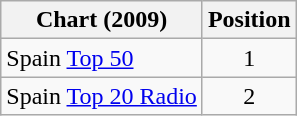<table class="wikitable sortable">
<tr>
<th>Chart (2009)</th>
<th>Position</th>
</tr>
<tr>
<td>Spain <a href='#'>Top 50</a></td>
<td align="center">1</td>
</tr>
<tr>
<td>Spain <a href='#'>Top 20 Radio</a></td>
<td align="center">2</td>
</tr>
</table>
